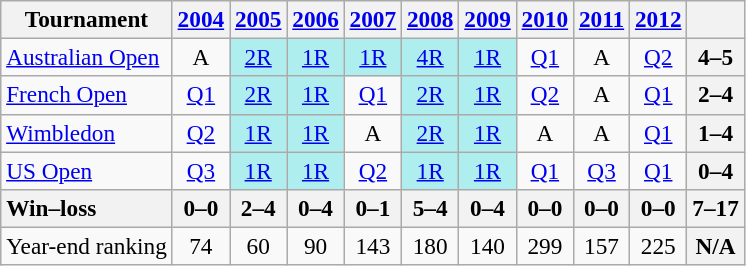<table class=wikitable style=font-size:97%;text-align:center>
<tr>
<th>Tournament</th>
<th><a href='#'>2004</a></th>
<th><a href='#'>2005</a></th>
<th><a href='#'>2006</a></th>
<th><a href='#'>2007</a></th>
<th><a href='#'>2008</a></th>
<th><a href='#'>2009</a></th>
<th><a href='#'>2010</a></th>
<th><a href='#'>2011</a></th>
<th><a href='#'>2012</a></th>
<th></th>
</tr>
<tr>
<td align=left><a href='#'>Australian Open</a></td>
<td>A</td>
<td bgcolor=afeeee><a href='#'>2R</a></td>
<td bgcolor=afeeee><a href='#'>1R</a></td>
<td bgcolor=afeeee><a href='#'>1R</a></td>
<td bgcolor=afeeee><a href='#'>4R</a></td>
<td bgcolor=afeeee><a href='#'>1R</a></td>
<td><a href='#'>Q1</a></td>
<td>A</td>
<td><a href='#'>Q2</a></td>
<th>4–5</th>
</tr>
<tr>
<td align=left><a href='#'>French Open</a></td>
<td><a href='#'>Q1</a></td>
<td bgcolor=afeeee><a href='#'>2R</a></td>
<td bgcolor=afeeee><a href='#'>1R</a></td>
<td><a href='#'>Q1</a></td>
<td bgcolor=afeeee><a href='#'>2R</a></td>
<td bgcolor=afeeee><a href='#'>1R</a></td>
<td><a href='#'>Q2</a></td>
<td>A</td>
<td><a href='#'>Q1</a></td>
<th>2–4</th>
</tr>
<tr>
<td align=left><a href='#'>Wimbledon</a></td>
<td><a href='#'>Q2</a></td>
<td bgcolor=afeeee><a href='#'>1R</a></td>
<td bgcolor=afeeee><a href='#'>1R</a></td>
<td>A</td>
<td bgcolor=afeeee><a href='#'>2R</a></td>
<td bgcolor=afeeee><a href='#'>1R</a></td>
<td>A</td>
<td>A</td>
<td><a href='#'>Q1</a></td>
<th>1–4</th>
</tr>
<tr>
<td align=left><a href='#'>US Open</a></td>
<td><a href='#'>Q3</a></td>
<td bgcolor=afeeee><a href='#'>1R</a></td>
<td bgcolor=afeeee><a href='#'>1R</a></td>
<td><a href='#'>Q2</a></td>
<td bgcolor=afeeee><a href='#'>1R</a></td>
<td bgcolor=afeeee><a href='#'>1R</a></td>
<td><a href='#'>Q1</a></td>
<td><a href='#'>Q3</a></td>
<td><a href='#'>Q1</a></td>
<th>0–4</th>
</tr>
<tr>
<th style=text-align:left>Win–loss</th>
<th>0–0</th>
<th>2–4</th>
<th>0–4</th>
<th>0–1</th>
<th>5–4</th>
<th>0–4</th>
<th>0–0</th>
<th>0–0</th>
<th>0–0</th>
<th>7–17</th>
</tr>
<tr>
<td align=left>Year-end ranking</td>
<td>74</td>
<td>60</td>
<td>90</td>
<td>143</td>
<td>180</td>
<td>140</td>
<td>299</td>
<td>157</td>
<td>225</td>
<th>N/A</th>
</tr>
</table>
